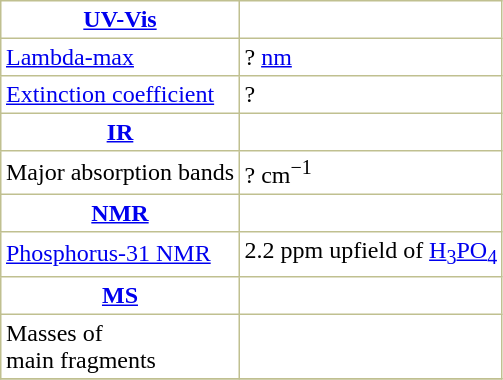<table border="1" cellspacing="0" cellpadding="3" style="margin: 0 0 0 0.5em; background: #FFFFFF; border-collapse: collapse; border-color: #C0C090;">
<tr>
<th><a href='#'>UV-Vis</a></th>
</tr>
<tr>
<td><a href='#'>Lambda-max</a></td>
<td>? <a href='#'>nm</a></td>
</tr>
<tr>
<td><a href='#'>Extinction coefficient</a></td>
<td>?</td>
</tr>
<tr>
<th><a href='#'>IR</a></th>
</tr>
<tr>
<td>Major absorption bands</td>
<td>? cm<sup>−1</sup></td>
</tr>
<tr>
<th><a href='#'>NMR</a></th>
</tr>
<tr>
<td><a href='#'>Phosphorus-31 NMR</a></td>
<td>2.2 ppm upfield of <a href='#'>H<sub>3</sub>PO<sub>4</sub></a></td>
</tr>
<tr>
<th><a href='#'>MS</a></th>
</tr>
<tr>
<td>Masses of <br>main fragments</td>
<td></td>
</tr>
<tr>
</tr>
</table>
